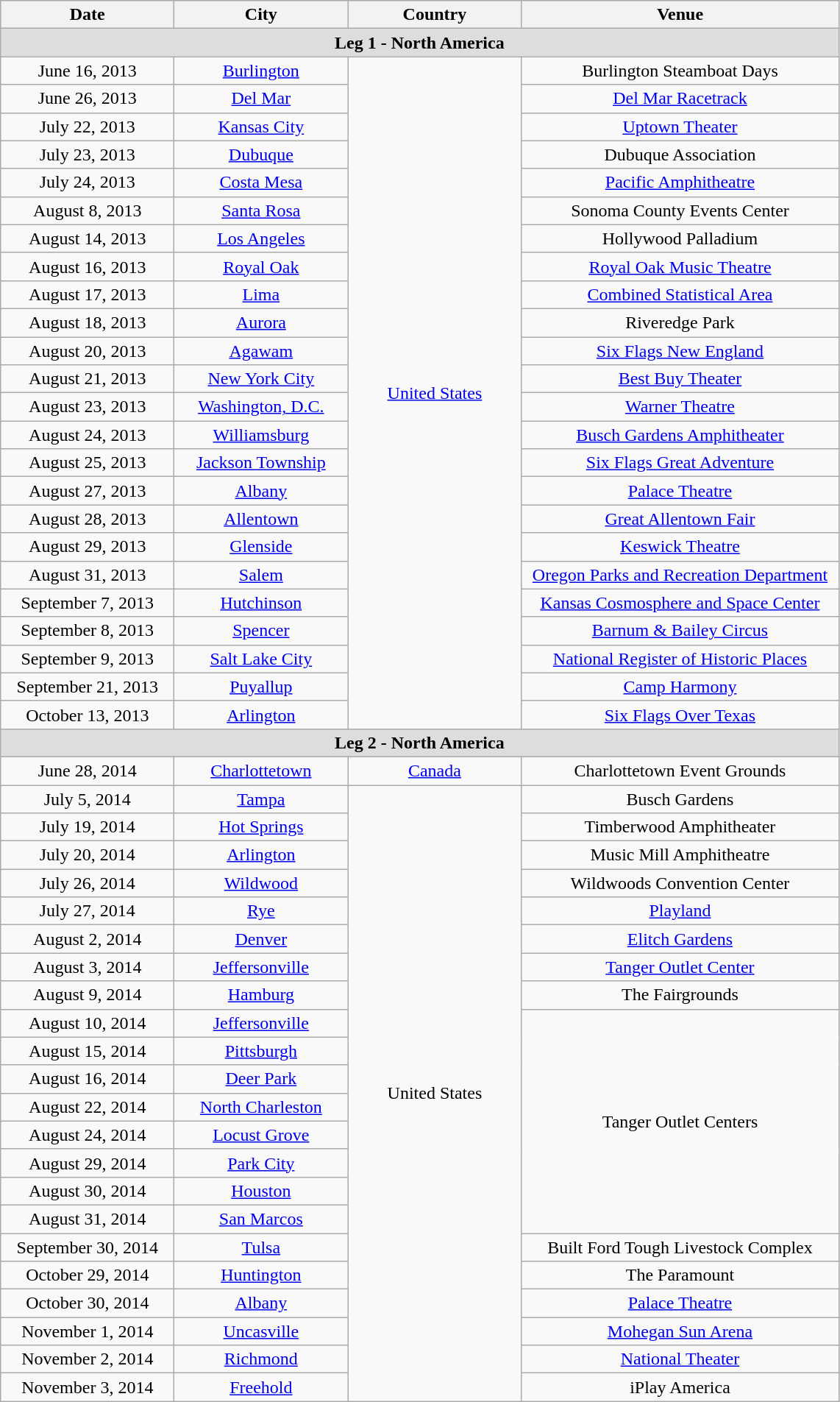<table class="wikitable" style="text-align:center;">
<tr>
<th width="150">Date</th>
<th width="150">City</th>
<th width="150">Country</th>
<th width="280">Venue</th>
</tr>
<tr bgcolor="#DDDDDD">
<td colspan= 4><strong>Leg 1 - North America</strong></td>
</tr>
<tr>
<td>June 16, 2013</td>
<td><a href='#'>Burlington</a></td>
<td rowspan="24"><a href='#'>United States</a></td>
<td>Burlington Steamboat Days</td>
</tr>
<tr>
<td>June 26, 2013</td>
<td><a href='#'>Del Mar</a></td>
<td><a href='#'>Del Mar Racetrack</a></td>
</tr>
<tr>
<td>July 22, 2013</td>
<td><a href='#'>Kansas City</a></td>
<td><a href='#'>Uptown Theater</a></td>
</tr>
<tr>
<td>July 23, 2013</td>
<td><a href='#'>Dubuque</a></td>
<td>Dubuque Association</td>
</tr>
<tr>
<td>July 24, 2013</td>
<td><a href='#'>Costa Mesa</a></td>
<td><a href='#'>Pacific Amphitheatre</a></td>
</tr>
<tr>
<td>August 8, 2013</td>
<td><a href='#'>Santa Rosa</a></td>
<td>Sonoma County Events Center</td>
</tr>
<tr>
<td>August 14, 2013</td>
<td><a href='#'>Los Angeles</a></td>
<td>Hollywood Palladium</td>
</tr>
<tr>
<td>August 16, 2013</td>
<td><a href='#'>Royal Oak</a></td>
<td><a href='#'>Royal Oak Music Theatre</a></td>
</tr>
<tr>
<td>August 17, 2013</td>
<td><a href='#'>Lima</a></td>
<td><a href='#'>Combined Statistical Area</a></td>
</tr>
<tr>
<td>August 18, 2013</td>
<td><a href='#'>Aurora</a></td>
<td>Riveredge Park</td>
</tr>
<tr>
<td>August 20, 2013</td>
<td><a href='#'>Agawam</a></td>
<td><a href='#'>Six Flags New England</a></td>
</tr>
<tr>
<td>August 21, 2013</td>
<td><a href='#'>New York City</a></td>
<td><a href='#'>Best Buy Theater</a></td>
</tr>
<tr>
<td>August 23, 2013</td>
<td><a href='#'>Washington, D.C.</a></td>
<td><a href='#'>Warner Theatre</a></td>
</tr>
<tr>
<td>August 24, 2013</td>
<td><a href='#'>Williamsburg</a></td>
<td><a href='#'>Busch Gardens Amphitheater</a></td>
</tr>
<tr>
<td>August 25, 2013</td>
<td><a href='#'>Jackson Township</a></td>
<td><a href='#'>Six Flags Great Adventure</a></td>
</tr>
<tr>
<td>August 27, 2013</td>
<td><a href='#'>Albany</a></td>
<td><a href='#'>Palace Theatre</a></td>
</tr>
<tr>
<td>August 28, 2013</td>
<td><a href='#'>Allentown</a></td>
<td><a href='#'>Great Allentown Fair</a></td>
</tr>
<tr>
<td>August 29, 2013</td>
<td><a href='#'>Glenside</a></td>
<td><a href='#'>Keswick Theatre</a></td>
</tr>
<tr>
<td>August 31, 2013</td>
<td><a href='#'>Salem</a></td>
<td><a href='#'>Oregon Parks and Recreation Department</a></td>
</tr>
<tr>
<td>September 7, 2013</td>
<td><a href='#'>Hutchinson</a></td>
<td><a href='#'>Kansas Cosmosphere and Space Center</a></td>
</tr>
<tr>
<td>September 8, 2013</td>
<td><a href='#'>Spencer</a></td>
<td><a href='#'>Barnum & Bailey Circus</a></td>
</tr>
<tr>
<td>September 9, 2013</td>
<td><a href='#'>Salt Lake City</a></td>
<td><a href='#'>National Register of Historic Places</a></td>
</tr>
<tr>
<td>September 21, 2013</td>
<td><a href='#'>Puyallup</a></td>
<td><a href='#'>Camp Harmony</a></td>
</tr>
<tr>
<td>October 13, 2013</td>
<td><a href='#'>Arlington</a></td>
<td><a href='#'>Six Flags Over Texas</a></td>
</tr>
<tr bgcolor="#DDDDDD">
<td colspan= 4><strong>Leg 2 - North America</strong></td>
</tr>
<tr>
<td>June 28, 2014</td>
<td><a href='#'>Charlottetown</a></td>
<td><a href='#'>Canada</a></td>
<td>Charlottetown Event Grounds</td>
</tr>
<tr>
<td>July 5, 2014</td>
<td><a href='#'>Tampa</a></td>
<td rowspan="22">United States</td>
<td>Busch Gardens</td>
</tr>
<tr>
<td>July 19, 2014</td>
<td><a href='#'>Hot Springs</a></td>
<td>Timberwood Amphitheater</td>
</tr>
<tr>
<td>July 20, 2014</td>
<td><a href='#'>Arlington</a></td>
<td>Music Mill Amphitheatre</td>
</tr>
<tr>
<td>July 26, 2014</td>
<td><a href='#'>Wildwood</a></td>
<td>Wildwoods Convention Center</td>
</tr>
<tr>
<td>July 27, 2014</td>
<td><a href='#'>Rye</a></td>
<td><a href='#'>Playland</a></td>
</tr>
<tr>
<td>August 2, 2014</td>
<td><a href='#'>Denver</a></td>
<td><a href='#'>Elitch Gardens</a></td>
</tr>
<tr>
<td>August 3, 2014</td>
<td><a href='#'>Jeffersonville</a></td>
<td><a href='#'>Tanger Outlet Center</a></td>
</tr>
<tr>
<td>August 9, 2014</td>
<td><a href='#'>Hamburg</a></td>
<td>The Fairgrounds</td>
</tr>
<tr>
<td>August 10, 2014</td>
<td><a href='#'>Jeffersonville</a></td>
<td rowspan="8">Tanger Outlet Centers</td>
</tr>
<tr>
<td>August 15, 2014</td>
<td><a href='#'>Pittsburgh</a></td>
</tr>
<tr>
<td>August 16, 2014</td>
<td><a href='#'>Deer Park</a></td>
</tr>
<tr>
<td>August 22, 2014</td>
<td><a href='#'>North Charleston</a></td>
</tr>
<tr>
<td>August 24, 2014</td>
<td><a href='#'>Locust Grove</a></td>
</tr>
<tr>
<td>August 29, 2014</td>
<td><a href='#'>Park City</a></td>
</tr>
<tr>
<td>August 30, 2014</td>
<td><a href='#'>Houston</a></td>
</tr>
<tr>
<td>August 31, 2014</td>
<td><a href='#'>San Marcos</a></td>
</tr>
<tr>
<td>September 30, 2014</td>
<td><a href='#'>Tulsa</a></td>
<td>Built Ford Tough Livestock Complex</td>
</tr>
<tr>
<td>October 29, 2014</td>
<td><a href='#'>Huntington</a></td>
<td>The Paramount</td>
</tr>
<tr>
<td>October 30, 2014</td>
<td><a href='#'>Albany</a></td>
<td><a href='#'>Palace Theatre</a></td>
</tr>
<tr>
<td>November 1, 2014</td>
<td><a href='#'>Uncasville</a></td>
<td><a href='#'>Mohegan Sun Arena</a></td>
</tr>
<tr>
<td>November 2, 2014</td>
<td><a href='#'>Richmond</a></td>
<td><a href='#'>National Theater</a></td>
</tr>
<tr>
<td>November 3, 2014</td>
<td><a href='#'>Freehold</a></td>
<td>iPlay America</td>
</tr>
</table>
